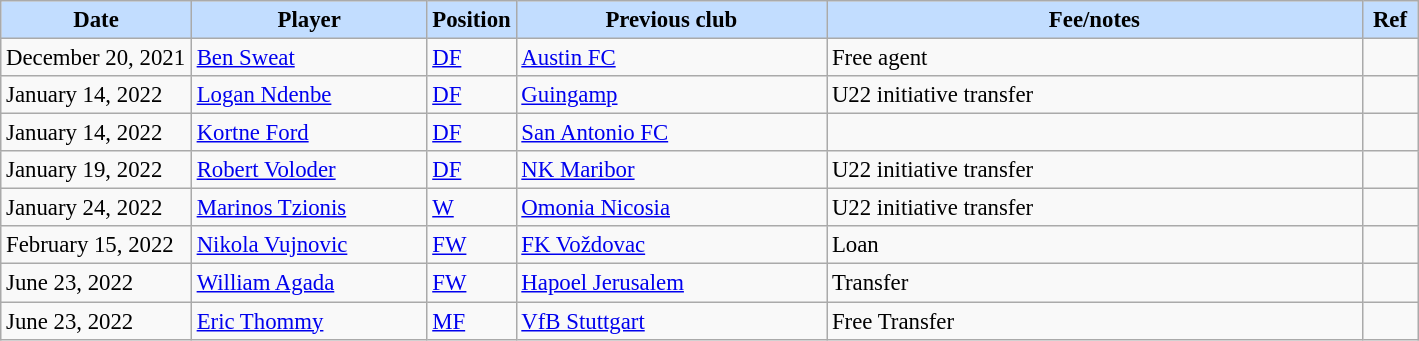<table class="wikitable" style="text-align:left; font-size:95%;">
<tr>
<th style="background:#c2ddff; width:120px;">Date</th>
<th style="background:#c2ddff; width:150px;">Player</th>
<th style="background:#c2ddff; width:50px;">Position</th>
<th style="background:#c2ddff; width:200px;">Previous club</th>
<th style="background:#c2ddff; width:350px;">Fee/notes</th>
<th style="background:#c2ddff; width:30px;">Ref</th>
</tr>
<tr>
<td>December 20, 2021</td>
<td> <a href='#'>Ben Sweat</a></td>
<td><a href='#'>DF</a></td>
<td> <a href='#'>Austin FC</a></td>
<td>Free agent</td>
<td></td>
</tr>
<tr>
<td>January 14, 2022</td>
<td> <a href='#'>Logan Ndenbe</a></td>
<td><a href='#'>DF</a></td>
<td> <a href='#'>Guingamp</a></td>
<td>U22 initiative transfer</td>
<td></td>
</tr>
<tr>
<td>January 14, 2022</td>
<td> <a href='#'>Kortne Ford</a></td>
<td><a href='#'>DF</a></td>
<td> <a href='#'>San Antonio FC</a></td>
<td></td>
<td></td>
</tr>
<tr>
<td>January 19, 2022</td>
<td> <a href='#'>Robert Voloder</a></td>
<td><a href='#'>DF</a></td>
<td> <a href='#'>NK Maribor</a></td>
<td>U22 initiative transfer</td>
<td></td>
</tr>
<tr>
<td>January 24, 2022</td>
<td> <a href='#'>Marinos Tzionis</a></td>
<td><a href='#'>W</a></td>
<td> <a href='#'>Omonia Nicosia</a></td>
<td>U22 initiative transfer</td>
<td></td>
</tr>
<tr>
<td>February 15, 2022</td>
<td> <a href='#'>Nikola Vujnovic</a></td>
<td><a href='#'>FW</a></td>
<td> <a href='#'>FK Voždovac</a></td>
<td>Loan</td>
<td></td>
</tr>
<tr>
<td>June 23, 2022</td>
<td> <a href='#'>William Agada</a></td>
<td><a href='#'>FW</a></td>
<td> <a href='#'>Hapoel Jerusalem</a></td>
<td>Transfer</td>
<td></td>
</tr>
<tr>
<td>June 23, 2022</td>
<td> <a href='#'>Eric Thommy</a></td>
<td><a href='#'>MF</a></td>
<td> <a href='#'>VfB Stuttgart</a></td>
<td>Free Transfer</td>
<td></td>
</tr>
</table>
